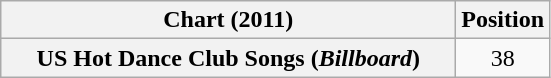<table class="wikitable sortable plainrowheaders" style="text-align:center;">
<tr>
<th scope="col" style="width:18.5em;">Chart (2011)</th>
<th scope="col">Position</th>
</tr>
<tr>
<th scope="row">US Hot Dance Club Songs (<em>Billboard</em>)</th>
<td>38</td>
</tr>
</table>
